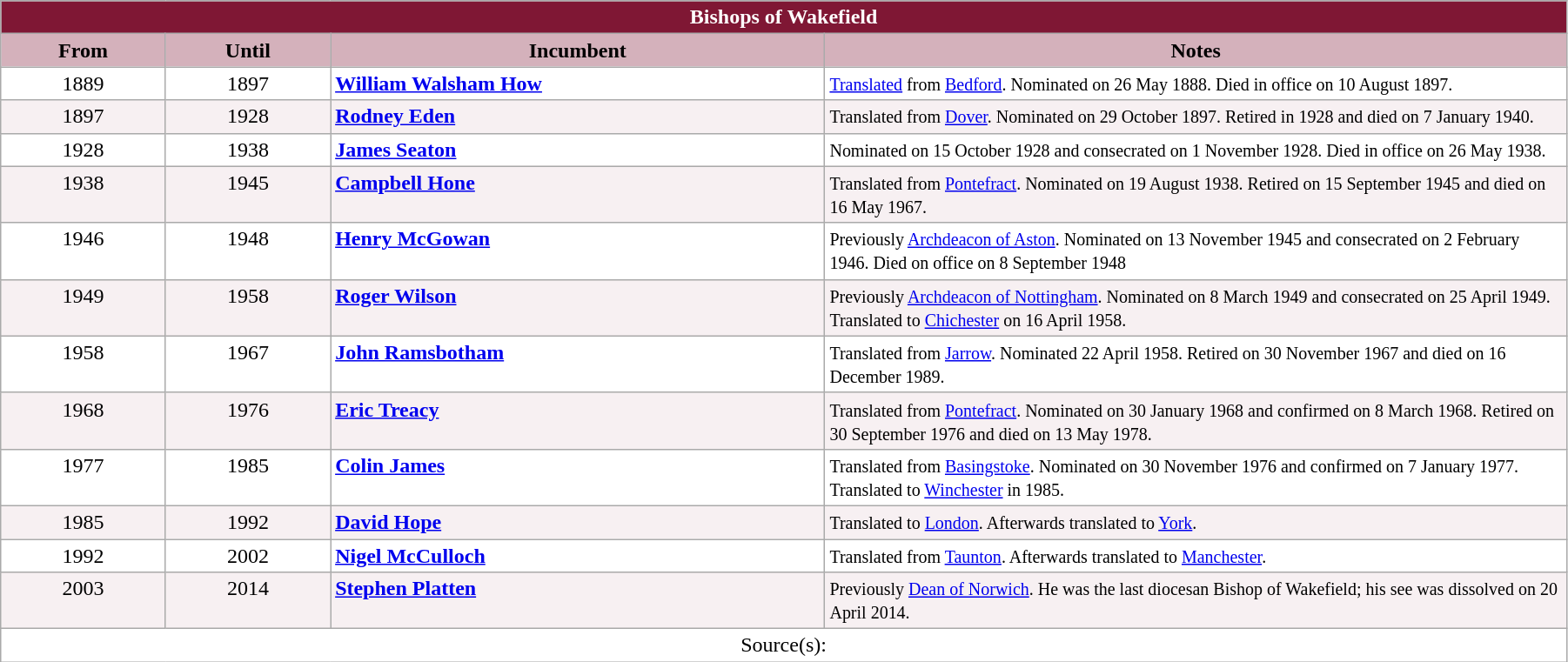<table class="wikitable" style="width:95%;" border="1" cellpadding="2">
<tr>
<th colspan="4" style="background-color: #7F1734; color: white;">Bishops of Wakefield</th>
</tr>
<tr valign=center>
<th style="background-color:#D4B1BB" width="10%">From</th>
<th style="background-color:#D4B1BB" width="10%">Until</th>
<th style="background-color:#D4B1BB" width="30%">Incumbent</th>
<th style="background-color:#D4B1BB" width="45%">Notes</th>
</tr>
<tr valign="top" style="background-color: white;">
<td align=center>1889</td>
<td align=center>1897</td>
<td> <strong><a href='#'>William Walsham How</a></strong></td>
<td><small><a href='#'>Translated</a> from <a href='#'>Bedford</a>. Nominated on 26 May 1888. Died in office on 10 August 1897.</small></td>
</tr>
<tr valign="top" style="background-color: #F7F0F2;">
<td align=center>1897</td>
<td align=center>1928</td>
<td> <strong><a href='#'>Rodney Eden</a></strong></td>
<td><small>Translated from <a href='#'>Dover</a>. Nominated on 29 October 1897. Retired in 1928 and died on 7 January 1940.</small></td>
</tr>
<tr valign="top" style="background-color: white;">
<td align=center>1928</td>
<td align=center>1938</td>
<td> <strong><a href='#'>James Seaton</a></strong></td>
<td><small>Nominated on 15 October 1928 and consecrated on 1 November 1928. Died in office on 26 May 1938.</small></td>
</tr>
<tr valign="top" style="background-color: #F7F0F2;">
<td align=center>1938</td>
<td align=center>1945</td>
<td> <strong><a href='#'>Campbell Hone</a></strong></td>
<td><small>Translated from <a href='#'>Pontefract</a>. Nominated on 19 August 1938. Retired on 15 September 1945 and died on 16 May 1967.</small></td>
</tr>
<tr valign="top" style="background-color: white;">
<td align=center>1946</td>
<td align=center>1948</td>
<td> <strong><a href='#'>Henry McGowan</a></strong></td>
<td><small>Previously <a href='#'>Archdeacon of Aston</a>. Nominated on 13 November 1945 and consecrated on 2 February 1946. Died on office on 8 September 1948</small></td>
</tr>
<tr valign="top" style="background-color: #F7F0F2;">
<td align=center>1949</td>
<td align=center>1958</td>
<td> <strong><a href='#'>Roger Wilson</a></strong></td>
<td><small>Previously <a href='#'>Archdeacon of Nottingham</a>. Nominated on 8 March 1949 and consecrated on 25 April 1949. Translated to <a href='#'>Chichester</a> on 16 April 1958.</small></td>
</tr>
<tr valign="top" style="background-color: white;">
<td align=center>1958</td>
<td align=center>1967</td>
<td> <strong><a href='#'>John Ramsbotham</a></strong></td>
<td><small>Translated from <a href='#'>Jarrow</a>. Nominated 22 April 1958. Retired on 30 November 1967 and died on 16 December 1989.</small></td>
</tr>
<tr valign="top" style="background-color: #F7F0F2;">
<td align=center>1968</td>
<td align=center>1976</td>
<td> <strong><a href='#'>Eric Treacy</a></strong></td>
<td><small>Translated from <a href='#'>Pontefract</a>. Nominated on 30 January 1968 and confirmed on 8 March 1968. Retired on 30 September 1976 and died on 13 May 1978.</small></td>
</tr>
<tr valign="top" style="background-color: white;">
<td align=center>1977</td>
<td align=center>1985</td>
<td> <strong><a href='#'>Colin James</a></strong></td>
<td><small>Translated from <a href='#'>Basingstoke</a>. Nominated on 30 November 1976 and confirmed on 7 January 1977. Translated to <a href='#'>Winchester</a> in 1985.</small></td>
</tr>
<tr valign="top" style="background-color: #F7F0F2;">
<td align=center>1985</td>
<td align=center>1992</td>
<td> <strong><a href='#'>David Hope</a></strong></td>
<td><small>Translated to <a href='#'>London</a>. Afterwards translated to <a href='#'>York</a>.</small></td>
</tr>
<tr valign="top" style="background-color: white;">
<td align=center>1992</td>
<td align=center>2002</td>
<td> <strong><a href='#'>Nigel McCulloch</a></strong></td>
<td><small>Translated from <a href='#'>Taunton</a>. Afterwards translated to <a href='#'>Manchester</a>.</small></td>
</tr>
<tr valign="top" style="background-color: #F7F0F2;">
<td align=center>2003</td>
<td align=center>2014</td>
<td> <strong><a href='#'>Stephen Platten</a></strong></td>
<td><small>Previously <a href='#'>Dean of Norwich</a>. He was the last diocesan Bishop of Wakefield; his see was dissolved on 20 April 2014.</small></td>
</tr>
<tr valign="top" style="background-color: white;">
<td align=center colspan="4">Source(s):</td>
</tr>
</table>
